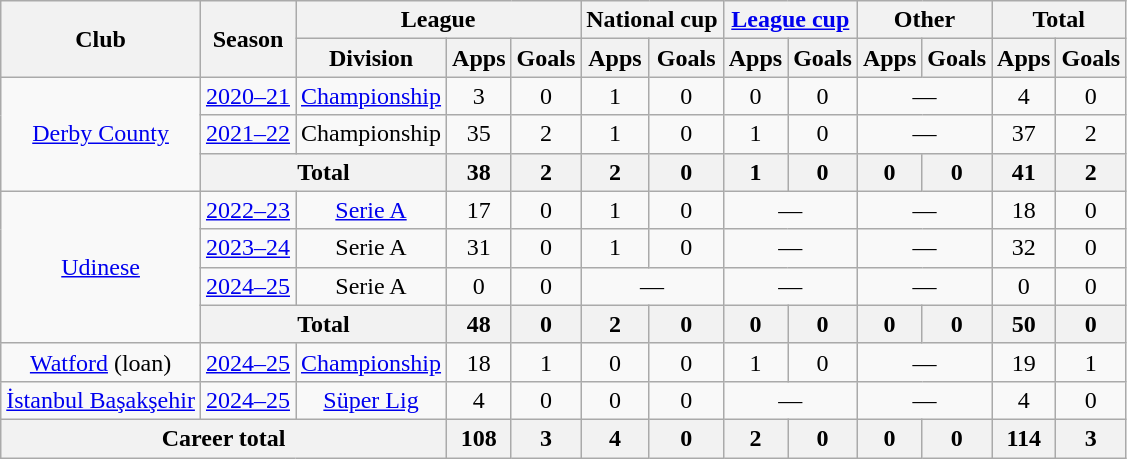<table class=wikitable style=text-align:center>
<tr>
<th rowspan="2">Club</th>
<th rowspan="2">Season</th>
<th colspan="3">League</th>
<th colspan="2">National cup</th>
<th colspan="2"><a href='#'>League cup</a></th>
<th colspan="2">Other</th>
<th colspan="2">Total</th>
</tr>
<tr>
<th>Division</th>
<th>Apps</th>
<th>Goals</th>
<th>Apps</th>
<th>Goals</th>
<th>Apps</th>
<th>Goals</th>
<th>Apps</th>
<th>Goals</th>
<th>Apps</th>
<th>Goals</th>
</tr>
<tr>
<td rowspan="3"><a href='#'>Derby County</a></td>
<td><a href='#'>2020–21</a></td>
<td><a href='#'>Championship</a></td>
<td>3</td>
<td>0</td>
<td>1</td>
<td>0</td>
<td>0</td>
<td>0</td>
<td colspan="2">—</td>
<td>4</td>
<td>0</td>
</tr>
<tr>
<td><a href='#'>2021–22</a></td>
<td>Championship</td>
<td>35</td>
<td>2</td>
<td>1</td>
<td>0</td>
<td>1</td>
<td>0</td>
<td colspan="2">—</td>
<td>37</td>
<td>2</td>
</tr>
<tr>
<th colspan="2">Total</th>
<th>38</th>
<th>2</th>
<th>2</th>
<th>0</th>
<th>1</th>
<th>0</th>
<th>0</th>
<th>0</th>
<th>41</th>
<th>2</th>
</tr>
<tr>
<td rowspan="4"><a href='#'>Udinese</a></td>
<td><a href='#'>2022–23</a></td>
<td><a href='#'>Serie A</a></td>
<td>17</td>
<td>0</td>
<td>1</td>
<td>0</td>
<td colspan="2">—</td>
<td colspan="2">—</td>
<td>18</td>
<td>0</td>
</tr>
<tr>
<td><a href='#'>2023–24</a></td>
<td>Serie A</td>
<td>31</td>
<td>0</td>
<td>1</td>
<td>0</td>
<td colspan="2">—</td>
<td colspan="2">—</td>
<td>32</td>
<td>0</td>
</tr>
<tr>
<td><a href='#'>2024–25</a></td>
<td>Serie A</td>
<td>0</td>
<td>0</td>
<td colspan="2">—</td>
<td colspan="2">—</td>
<td colspan="2">—</td>
<td>0</td>
<td>0</td>
</tr>
<tr>
<th colspan="2">Total</th>
<th>48</th>
<th>0</th>
<th>2</th>
<th>0</th>
<th>0</th>
<th>0</th>
<th>0</th>
<th>0</th>
<th>50</th>
<th>0</th>
</tr>
<tr>
<td><a href='#'>Watford</a> (loan)</td>
<td><a href='#'>2024–25</a></td>
<td><a href='#'>Championship</a></td>
<td>18</td>
<td>1</td>
<td>0</td>
<td>0</td>
<td>1</td>
<td>0</td>
<td colspan="2">—</td>
<td>19</td>
<td>1</td>
</tr>
<tr>
<td><a href='#'>İstanbul Başakşehir</a></td>
<td><a href='#'>2024–25</a></td>
<td><a href='#'>Süper Lig</a></td>
<td>4</td>
<td>0</td>
<td>0</td>
<td>0</td>
<td colspan="2">—</td>
<td colspan="2">—</td>
<td>4</td>
<td>0</td>
</tr>
<tr>
<th colspan="3">Career total</th>
<th>108</th>
<th>3</th>
<th>4</th>
<th>0</th>
<th>2</th>
<th>0</th>
<th>0</th>
<th>0</th>
<th>114</th>
<th>3</th>
</tr>
</table>
